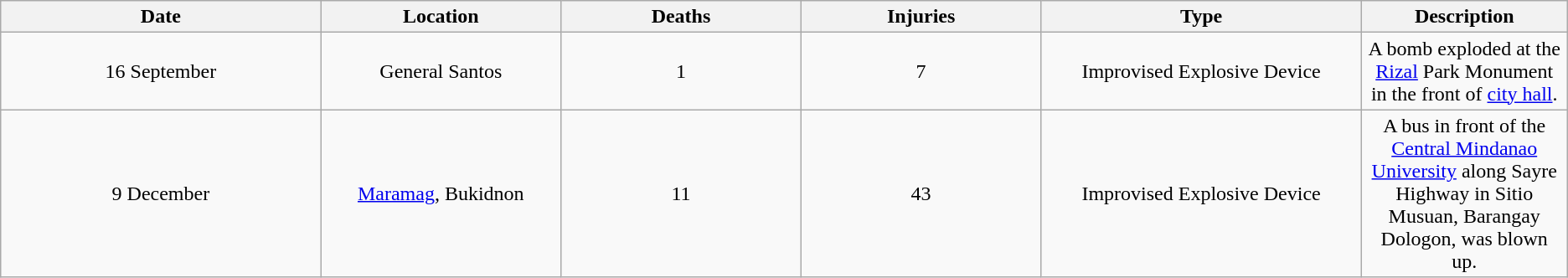<table class="wikitable sortable" style="text-align: center;">
<tr>
<th width="8%">Date</th>
<th width="6%">Location</th>
<th width="6%">Deaths</th>
<th width="6%">Injuries</th>
<th width="8%">Type</th>
<th width="4%">Description</th>
</tr>
<tr>
<td>16 September</td>
<td>General Santos</td>
<td>1</td>
<td>7</td>
<td>Improvised Explosive Device</td>
<td>A bomb exploded at the <a href='#'>Rizal</a> Park Monument in the front of <a href='#'>city hall</a>.</td>
</tr>
<tr>
<td>9 December</td>
<td><a href='#'>Maramag</a>, Bukidnon</td>
<td>11</td>
<td>43</td>
<td>Improvised Explosive Device</td>
<td>A bus in front of the <a href='#'>Central Mindanao University</a> along Sayre Highway in Sitio Musuan, Barangay Dologon, was blown up.</td>
</tr>
</table>
